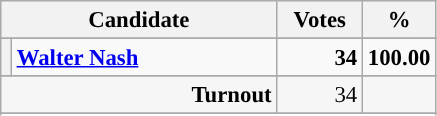<table class="wikitable" style="font-size: 95%;">
<tr style="background-color:#E9E9E9">
<th colspan="2" style="width: 170px">Candidate</th>
<th style="width: 50px">Votes</th>
<th style="width: 40px">%</th>
</tr>
<tr>
</tr>
<tr>
<th style="background-color: "></th>
<td style="width: 170px"><strong><a href='#'>Walter Nash</a></strong></td>
<td align="right"><strong>34</strong></td>
<td align="right"><strong>100.00</strong></td>
</tr>
<tr>
</tr>
<tr style="background-color:#F6F6F6">
<td colspan="2" align="right"><strong>Turnout</strong></td>
<td align="right">34</td>
<td></td>
</tr>
<tr>
</tr>
<tr style="background-color:#F6F6F6">
</tr>
</table>
